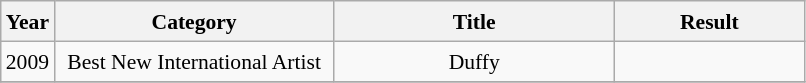<table class="wikitable" style="text-align:center; font-size:90%; line-height:20px;">
<tr>
<th>Year</th>
<th width="180px">Category</th>
<th width="180px">Title</th>
<th width="120px">Result</th>
</tr>
<tr>
<td rowspan="1">2009</td>
<td>Best New International Artist</td>
<td>Duffy</td>
<td></td>
</tr>
<tr>
</tr>
</table>
